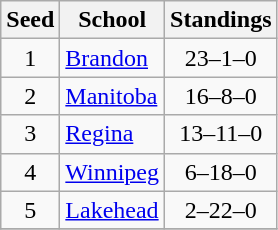<table class="wikitable">
<tr>
<th>Seed</th>
<th>School</th>
<th>Standings</th>
</tr>
<tr>
<td align=center>1</td>
<td><a href='#'>Brandon</a></td>
<td align=center>23–1–0</td>
</tr>
<tr>
<td align=center>2</td>
<td><a href='#'>Manitoba</a></td>
<td align=center>16–8–0</td>
</tr>
<tr>
<td align=center>3</td>
<td><a href='#'>Regina</a></td>
<td align=center>13–11–0</td>
</tr>
<tr>
<td align=center>4</td>
<td><a href='#'>Winnipeg</a></td>
<td align=center>6–18–0</td>
</tr>
<tr>
<td align=center>5</td>
<td><a href='#'>Lakehead</a></td>
<td align=center>2–22–0</td>
</tr>
<tr>
</tr>
</table>
